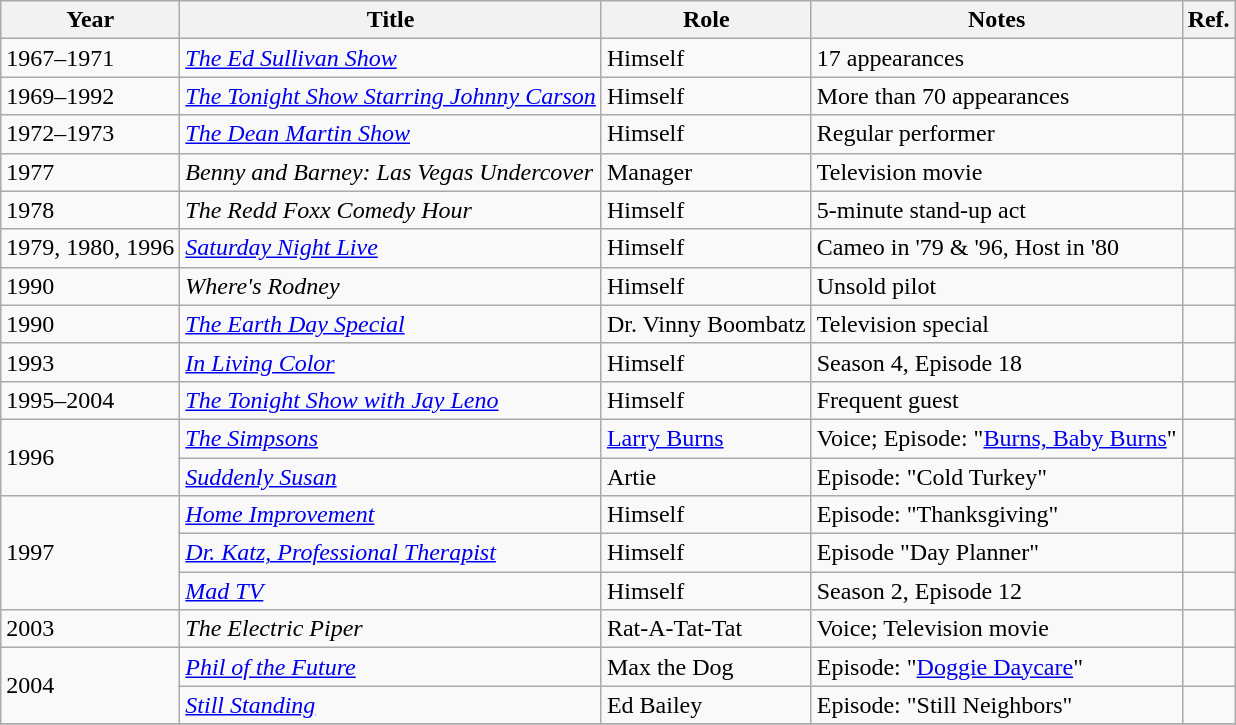<table class="wikitable sortable">
<tr>
<th>Year</th>
<th>Title</th>
<th>Role</th>
<th>Notes</th>
<th class=unsortable>Ref.</th>
</tr>
<tr>
<td>1967–1971</td>
<td><em><a href='#'>The Ed Sullivan Show</a></em></td>
<td>Himself</td>
<td>17 appearances</td>
<td style="text-align:center;"></td>
</tr>
<tr>
<td>1969–1992</td>
<td><em><a href='#'>The Tonight Show Starring Johnny Carson</a></em></td>
<td>Himself</td>
<td>More than 70 appearances</td>
<td style="text-align:center;"></td>
</tr>
<tr>
<td>1972–1973</td>
<td><em><a href='#'>The Dean Martin Show</a></em></td>
<td>Himself</td>
<td>Regular performer</td>
<td style="text-align:center;"></td>
</tr>
<tr>
<td>1977</td>
<td><em>Benny and Barney: Las Vegas Undercover</em></td>
<td>Manager</td>
<td>Television movie</td>
<td></td>
</tr>
<tr>
<td>1978</td>
<td><em>The Redd Foxx Comedy Hour</em></td>
<td>Himself</td>
<td>5-minute stand-up act</td>
<td></td>
</tr>
<tr>
<td>1979, 1980, 1996</td>
<td><em><a href='#'>Saturday Night Live</a></em></td>
<td>Himself</td>
<td>Cameo in '79 & '96, Host in '80</td>
<td></td>
</tr>
<tr>
<td>1990</td>
<td><em>Where's Rodney</em></td>
<td>Himself</td>
<td>Unsold pilot</td>
<td></td>
</tr>
<tr>
<td>1990</td>
<td><em><a href='#'>The Earth Day Special</a></em></td>
<td>Dr. Vinny Boombatz</td>
<td>Television special</td>
<td></td>
</tr>
<tr>
<td>1993</td>
<td><em><a href='#'>In Living Color</a></em></td>
<td>Himself</td>
<td>Season 4, Episode 18</td>
<td></td>
</tr>
<tr>
<td>1995–2004</td>
<td><em><a href='#'>The Tonight Show with Jay Leno</a></em></td>
<td>Himself</td>
<td>Frequent guest</td>
<td></td>
</tr>
<tr>
<td rowspan=2>1996</td>
<td><em><a href='#'>The Simpsons</a></em></td>
<td><a href='#'>Larry Burns</a></td>
<td>Voice; Episode: "<a href='#'>Burns, Baby Burns</a>"</td>
<td></td>
</tr>
<tr>
<td><em><a href='#'>Suddenly Susan</a></em></td>
<td>Artie</td>
<td>Episode: "Cold Turkey"</td>
<td></td>
</tr>
<tr>
<td rowspan=3>1997</td>
<td><em><a href='#'>Home Improvement</a></em></td>
<td>Himself</td>
<td>Episode: "Thanksgiving"</td>
<td></td>
</tr>
<tr>
<td><em><a href='#'>Dr. Katz, Professional Therapist</a></em></td>
<td>Himself</td>
<td>Episode "Day Planner"</td>
<td></td>
</tr>
<tr>
<td><em><a href='#'>Mad TV</a></em></td>
<td>Himself</td>
<td>Season 2, Episode 12</td>
<td></td>
</tr>
<tr>
<td>2003</td>
<td><em>The Electric Piper</em></td>
<td>Rat-A-Tat-Tat</td>
<td>Voice; Television movie</td>
<td></td>
</tr>
<tr>
<td rowspan=2>2004</td>
<td><em><a href='#'>Phil of the Future</a></em></td>
<td>Max the Dog</td>
<td>Episode: "<a href='#'>Doggie Daycare</a>"</td>
<td></td>
</tr>
<tr>
<td><em><a href='#'>Still Standing</a></em></td>
<td>Ed Bailey</td>
<td>Episode: "Still Neighbors"</td>
<td></td>
</tr>
<tr>
</tr>
</table>
